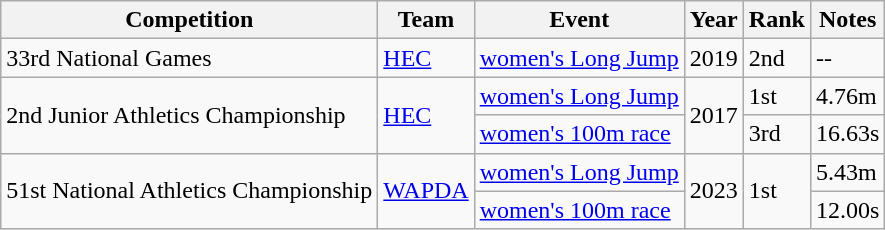<table class="wikitable">
<tr>
<th>Competition</th>
<th>Team</th>
<th>Event</th>
<th>Year</th>
<th>Rank</th>
<th>Notes</th>
</tr>
<tr>
<td>33rd National Games</td>
<td><a href='#'>HEC</a></td>
<td><a href='#'>women's Long Jump</a></td>
<td>2019</td>
<td>2nd</td>
<td>--</td>
</tr>
<tr>
<td rowspan="2">2nd Junior Athletics Championship</td>
<td rowspan="2"><a href='#'>HEC</a></td>
<td><a href='#'>women's Long Jump</a></td>
<td rowspan="2">2017</td>
<td>1st</td>
<td>4.76m</td>
</tr>
<tr>
<td><a href='#'>women's 100m race</a></td>
<td>3rd</td>
<td>16.63s</td>
</tr>
<tr>
<td rowspan="2">51st National Athletics Championship</td>
<td rowspan="2"><a href='#'>WAPDA</a></td>
<td><a href='#'>women's Long Jump</a></td>
<td rowspan="2">2023</td>
<td rowspan="2">1st</td>
<td>5.43m</td>
</tr>
<tr>
<td><a href='#'>women's 100m race</a></td>
<td>12.00s</td>
</tr>
</table>
